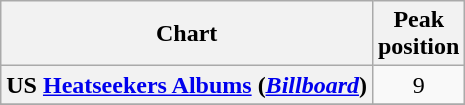<table class="wikitable sortable plainrowheaders" style="text-align:center;" border="1">
<tr>
<th scope="col">Chart</th>
<th scope="col">Peak<br>position</th>
</tr>
<tr>
<th scope="row">US <a href='#'>Heatseekers Albums</a> (<em><a href='#'>Billboard</a></em>)</th>
<td>9</td>
</tr>
<tr>
</tr>
</table>
